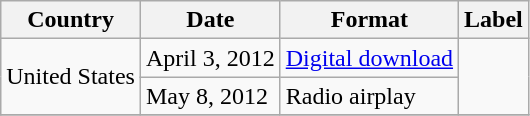<table class="wikitable">
<tr>
<th>Country</th>
<th>Date</th>
<th>Format</th>
<th>Label</th>
</tr>
<tr>
<td rowspan="2">United States</td>
<td rowspan="1">April 3, 2012</td>
<td rowspan="1"><a href='#'>Digital download</a></td>
<td rowspan="2"></td>
</tr>
<tr>
<td rowspan="1">May 8, 2012</td>
<td rowspan="1">Radio airplay</td>
</tr>
<tr>
</tr>
</table>
